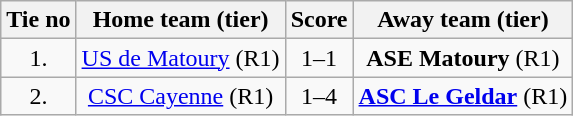<table class="wikitable" style="text-align: center">
<tr>
<th>Tie no</th>
<th>Home team (tier)</th>
<th>Score</th>
<th>Away team (tier)</th>
</tr>
<tr>
<td>1.</td>
<td> <a href='#'>US de Matoury</a> (R1)</td>
<td>1–1 </td>
<td><strong>ASE Matoury</strong> (R1) </td>
</tr>
<tr>
<td>2.</td>
<td> <a href='#'>CSC Cayenne</a> (R1)</td>
<td>1–4</td>
<td><strong><a href='#'>ASC Le Geldar</a></strong> (R1) </td>
</tr>
</table>
